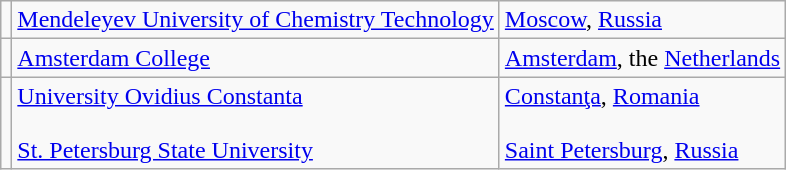<table class="wikitable">
<tr>
<td></td>
<td> <a href='#'>Mendeleyev University of
Chemistry Technology</a></td>
<td><a href='#'>Moscow</a>, <a href='#'>Russia</a></td>
</tr>
<tr>
<td></td>
<td> <a href='#'>Amsterdam College</a></td>
<td><a href='#'>Amsterdam</a>, the <a href='#'>Netherlands</a></td>
</tr>
<tr>
<td></td>
<td> <a href='#'>University Ovidius Constanta</a><br><br> <a href='#'>St. Petersburg State University</a></td>
<td><a href='#'>Constanţa</a>, <a href='#'>Romania</a><br><br><a href='#'>Saint Petersburg</a>, <a href='#'>Russia</a></td>
</tr>
</table>
